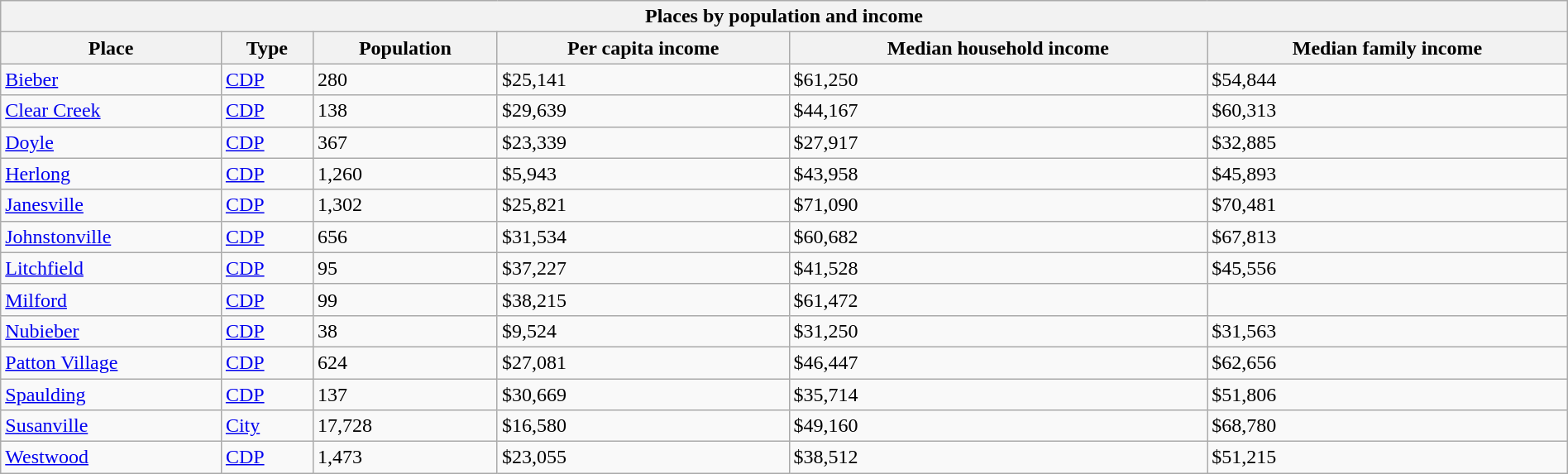<table class="wikitable collapsible collapsed sortable" style="width: 100%;">
<tr>
<th colspan="6">Places by population and income</th>
</tr>
<tr>
<th>Place</th>
<th>Type</th>
<th>Population</th>
<th data-sort-type="currency">Per capita income</th>
<th data-sort-type="currency">Median household income</th>
<th data-sort-type="currency">Median family income</th>
</tr>
<tr>
<td><a href='#'>Bieber</a></td>
<td><a href='#'>CDP</a></td>
<td>280</td>
<td>$25,141</td>
<td>$61,250</td>
<td>$54,844</td>
</tr>
<tr>
<td><a href='#'>Clear Creek</a></td>
<td><a href='#'>CDP</a></td>
<td>138</td>
<td>$29,639</td>
<td>$44,167</td>
<td>$60,313</td>
</tr>
<tr>
<td><a href='#'>Doyle</a></td>
<td><a href='#'>CDP</a></td>
<td>367</td>
<td>$23,339</td>
<td>$27,917</td>
<td>$32,885</td>
</tr>
<tr>
<td><a href='#'>Herlong</a></td>
<td><a href='#'>CDP</a></td>
<td>1,260</td>
<td>$5,943</td>
<td>$43,958</td>
<td>$45,893</td>
</tr>
<tr>
<td><a href='#'>Janesville</a></td>
<td><a href='#'>CDP</a></td>
<td>1,302</td>
<td>$25,821</td>
<td>$71,090</td>
<td>$70,481</td>
</tr>
<tr>
<td><a href='#'>Johnstonville</a></td>
<td><a href='#'>CDP</a></td>
<td>656</td>
<td>$31,534</td>
<td>$60,682</td>
<td>$67,813</td>
</tr>
<tr>
<td><a href='#'>Litchfield</a></td>
<td><a href='#'>CDP</a></td>
<td>95</td>
<td>$37,227</td>
<td>$41,528</td>
<td>$45,556</td>
</tr>
<tr>
<td><a href='#'>Milford</a></td>
<td><a href='#'>CDP</a></td>
<td>99</td>
<td>$38,215</td>
<td>$61,472</td>
<td></td>
</tr>
<tr>
<td><a href='#'>Nubieber</a></td>
<td><a href='#'>CDP</a></td>
<td>38</td>
<td>$9,524</td>
<td>$31,250</td>
<td>$31,563</td>
</tr>
<tr>
<td><a href='#'>Patton Village</a></td>
<td><a href='#'>CDP</a></td>
<td>624</td>
<td>$27,081</td>
<td>$46,447</td>
<td>$62,656</td>
</tr>
<tr>
<td><a href='#'>Spaulding</a></td>
<td><a href='#'>CDP</a></td>
<td>137</td>
<td>$30,669</td>
<td>$35,714</td>
<td>$51,806</td>
</tr>
<tr>
<td><a href='#'>Susanville</a></td>
<td><a href='#'>City</a></td>
<td>17,728</td>
<td>$16,580</td>
<td>$49,160</td>
<td>$68,780</td>
</tr>
<tr>
<td><a href='#'>Westwood</a></td>
<td><a href='#'>CDP</a></td>
<td>1,473</td>
<td>$23,055</td>
<td>$38,512</td>
<td>$51,215</td>
</tr>
</table>
